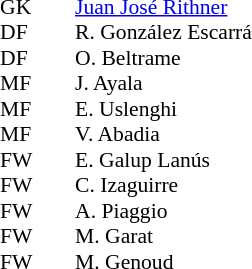<table style="font-size:90%; margin:0.2em auto;" cellspacing="0" cellpadding="0">
<tr>
<th width="25"></th>
<th width="25"></th>
</tr>
<tr>
<td>GK</td>
<td></td>
<td> <a href='#'>Juan José Rithner</a></td>
</tr>
<tr>
<td>DF</td>
<td></td>
<td> R. González Escarrá</td>
</tr>
<tr>
<td>DF</td>
<td></td>
<td> O. Beltrame</td>
</tr>
<tr>
<td>MF</td>
<td></td>
<td> J. Ayala</td>
</tr>
<tr>
<td>MF</td>
<td></td>
<td> E. Uslenghi</td>
</tr>
<tr>
<td>MF</td>
<td></td>
<td> V. Abadia</td>
</tr>
<tr>
<td>FW</td>
<td></td>
<td> E. Galup Lanús</td>
</tr>
<tr>
<td>FW</td>
<td></td>
<td> C. Izaguirre</td>
</tr>
<tr>
<td>FW</td>
<td></td>
<td>  A. Piaggio</td>
</tr>
<tr>
<td>FW</td>
<td></td>
<td> M. Garat</td>
</tr>
<tr>
<td>FW</td>
<td></td>
<td> M. Genoud</td>
</tr>
</table>
